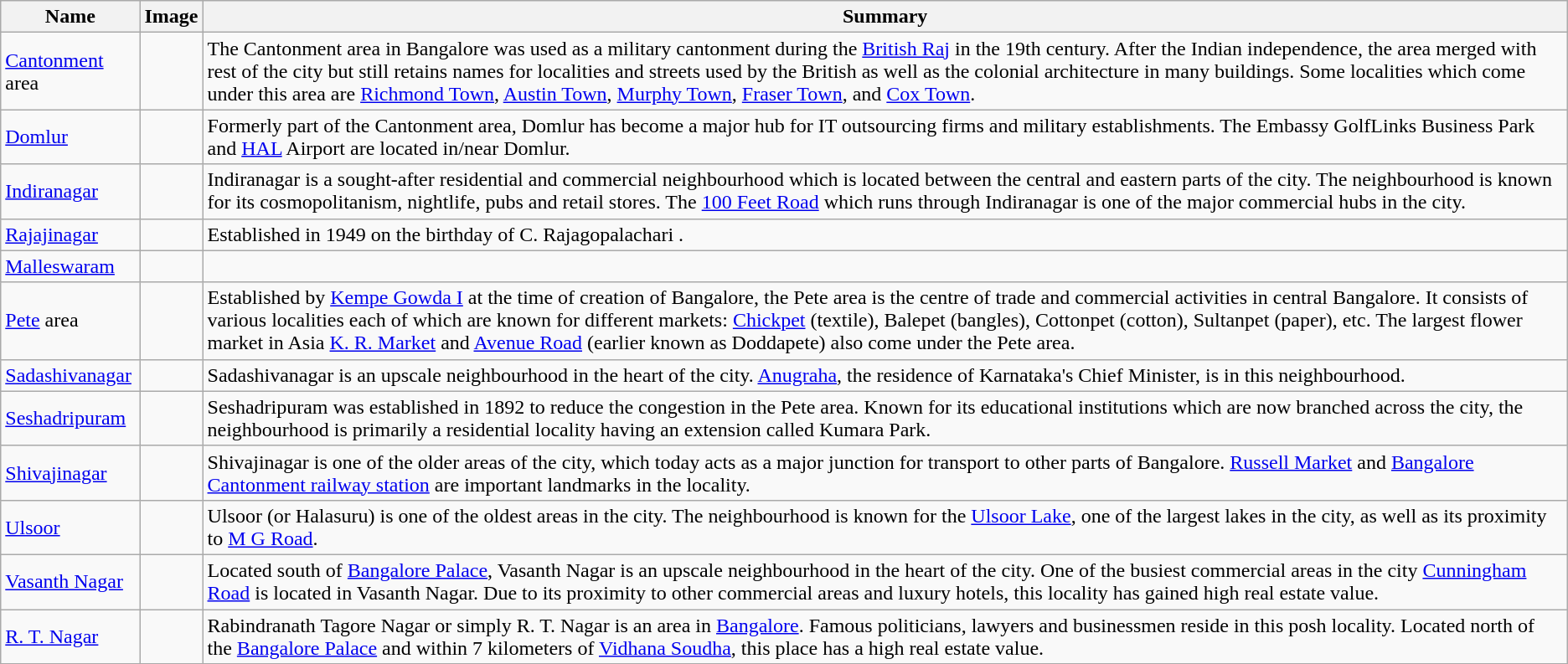<table class="wikitable sortable">
<tr>
<th style="background:light gray; color:black">Name</th>
<th class="unsortable" style="background:light gray; color:black">Image</th>
<th class="unsortable" style="background:light gray; color:black">Summary</th>
</tr>
<tr>
<td><a href='#'>Cantonment</a> area</td>
<td></td>
<td>The Cantonment area in Bangalore was used as a military cantonment during the <a href='#'>British Raj</a> in the 19th century. After the Indian independence, the area merged with rest of the city but still retains names for localities and streets used by the British as well as the colonial architecture in many buildings. Some localities which come under this area are <a href='#'>Richmond Town</a>, <a href='#'>Austin Town</a>, <a href='#'>Murphy Town</a>, <a href='#'>Fraser Town</a>, and <a href='#'>Cox Town</a>.</td>
</tr>
<tr>
<td><a href='#'>Domlur</a></td>
<td></td>
<td>Formerly part of the Cantonment area, Domlur has become a major hub for IT outsourcing firms and military establishments. The Embassy GolfLinks Business Park and <a href='#'>HAL</a> Airport are located in/near Domlur.</td>
</tr>
<tr>
<td><a href='#'>Indiranagar</a></td>
<td></td>
<td>Indiranagar is a sought-after residential and commercial neighbourhood which is located between the central and eastern parts of the city. The neighbourhood is known for its cosmopolitanism, nightlife, pubs and retail stores. The <a href='#'>100 Feet Road</a> which runs through Indiranagar is one of the major commercial hubs in the city.</td>
</tr>
<tr>
<td><a href='#'>Rajajinagar</a></td>
<td></td>
<td>Established in 1949 on the birthday of C. Rajagopalachari .</td>
</tr>
<tr>
<td><a href='#'>Malleswaram</a></td>
<td></td>
<td></td>
</tr>
<tr>
<td><a href='#'>Pete</a> area</td>
<td></td>
<td>Established by <a href='#'>Kempe Gowda I</a> at the time of creation of Bangalore, the Pete area is the centre of trade and commercial activities in central Bangalore. It consists of various localities each of which are known for different markets: <a href='#'>Chickpet</a> (textile), Balepet (bangles), Cottonpet (cotton), Sultanpet (paper), etc. The largest flower market in Asia <a href='#'>K. R. Market</a> and <a href='#'>Avenue Road</a> (earlier known as Doddapete) also come under the Pete area.</td>
</tr>
<tr>
<td><a href='#'>Sadashivanagar</a></td>
<td></td>
<td>Sadashivanagar is an upscale neighbourhood in the heart of the city. <a href='#'>Anugraha</a>, the residence of Karnataka's Chief Minister, is in this neighbourhood.</td>
</tr>
<tr>
<td><a href='#'>Seshadripuram</a></td>
<td></td>
<td>Seshadripuram was established in 1892 to reduce the congestion in the Pete area. Known for its educational institutions which are now branched across the city, the neighbourhood is primarily a residential locality having an extension called Kumara Park.</td>
</tr>
<tr>
<td><a href='#'>Shivajinagar</a></td>
<td></td>
<td>Shivajinagar is one of the older areas of the city, which today acts as a major junction for transport to other parts of Bangalore. <a href='#'>Russell Market</a> and <a href='#'>Bangalore Cantonment railway station</a> are important landmarks in the locality.</td>
</tr>
<tr>
<td><a href='#'>Ulsoor</a></td>
<td></td>
<td>Ulsoor (or Halasuru) is one of the oldest areas in the city. The neighbourhood is known for the <a href='#'>Ulsoor Lake</a>, one of the largest lakes in the city, as well as its proximity to <a href='#'>M G Road</a>.</td>
</tr>
<tr>
<td><a href='#'>Vasanth Nagar</a></td>
<td></td>
<td>Located south of <a href='#'>Bangalore Palace</a>, Vasanth Nagar is an upscale neighbourhood in the heart of the city. One of the busiest commercial areas in the city <a href='#'>Cunningham Road</a> is located in Vasanth Nagar. Due to its proximity to other commercial areas and luxury hotels, this locality has gained high real estate value.</td>
</tr>
<tr>
<td><a href='#'>R. T. Nagar</a></td>
<td></td>
<td>Rabindranath Tagore Nagar or simply R. T. Nagar is an area in <a href='#'>Bangalore</a>. Famous politicians, lawyers and businessmen reside in this posh locality. Located north of the <a href='#'>Bangalore Palace</a> and within 7 kilometers of <a href='#'>Vidhana Soudha</a>, this place has a high real estate value.</td>
</tr>
</table>
